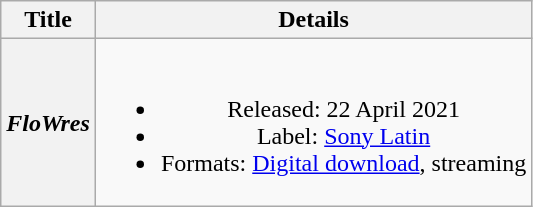<table class="wikitable plainrowheaders" style="text-align:center;">
<tr>
<th scope="col">Title</th>
<th scope="col">Details</th>
</tr>
<tr>
<th scope="row"><em>FloWres</em><br></th>
<td><br><ul><li>Released: 22 April 2021</li><li>Label: <a href='#'>Sony Latin</a></li><li>Formats: <a href='#'>Digital download</a>, streaming</li></ul></td>
</tr>
</table>
